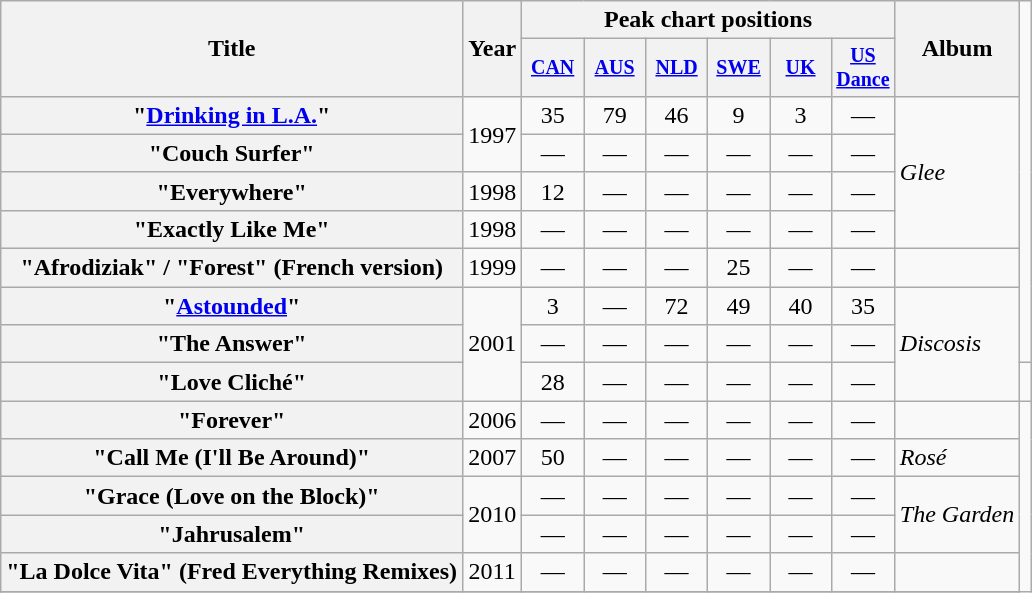<table class="wikitable plainrowheaders" style="text-align:center;">
<tr>
<th rowspan="2">Title</th>
<th rowspan="2">Year</th>
<th colspan="6">Peak chart positions</th>
<th rowspan="2">Album</th>
</tr>
<tr style="font-size:smaller;">
<th width="35"><a href='#'>CAN</a><br></th>
<th width="35"><a href='#'>AUS</a><br></th>
<th width="35"><a href='#'>NLD</a><br></th>
<th width="35"><a href='#'>SWE</a><br></th>
<th width="35"><a href='#'>UK</a><br></th>
<th width="35"><a href='#'>US<br>Dance</a><br></th>
</tr>
<tr>
<th scope="row">"<a href='#'>Drinking in L.A.</a>"</th>
<td rowspan="2">1997</td>
<td>35</td>
<td>79</td>
<td>46</td>
<td>9</td>
<td>3</td>
<td>—</td>
<td align="left" rowspan="4"><em>Glee</em></td>
</tr>
<tr>
<th scope="row">"Couch Surfer"</th>
<td>—</td>
<td>—</td>
<td>—</td>
<td>—</td>
<td>—</td>
<td>—</td>
</tr>
<tr>
<th scope="row">"Everywhere"</th>
<td>1998</td>
<td>12</td>
<td>—</td>
<td>—</td>
<td>—</td>
<td>—</td>
<td>—</td>
</tr>
<tr>
<th scope="row">"Exactly Like Me"</th>
<td>1998</td>
<td>—</td>
<td>—</td>
<td>—</td>
<td>—</td>
<td>—</td>
<td>—</td>
</tr>
<tr>
<th scope="row">"Afrodiziak" / "Forest" (French version)</th>
<td>1999</td>
<td>—</td>
<td>—</td>
<td>—</td>
<td>25</td>
<td>—</td>
<td>—</td>
<td></td>
</tr>
<tr>
<th scope="row">"<a href='#'>Astounded</a>"</th>
<td rowspan="3">2001</td>
<td>3</td>
<td>—</td>
<td>72</td>
<td>49</td>
<td>40</td>
<td>35</td>
<td align="left" rowspan="3"><em>Discosis</em></td>
</tr>
<tr>
<th scope="row">"The Answer"</th>
<td>—</td>
<td>—</td>
<td>—</td>
<td>—</td>
<td>—</td>
<td>—</td>
</tr>
<tr>
<th scope="row">"Love Cliché"</th>
<td>28</td>
<td>—</td>
<td>—</td>
<td>—</td>
<td>—</td>
<td>—</td>
<td></td>
</tr>
<tr>
<th scope="row">"Forever"</th>
<td>2006</td>
<td>—</td>
<td>—</td>
<td>—</td>
<td>—</td>
<td>—</td>
<td>—</td>
<td></td>
</tr>
<tr>
<th scope="row">"Call Me (I'll Be Around)"</th>
<td>2007</td>
<td>50</td>
<td>—</td>
<td>—</td>
<td>—</td>
<td>—</td>
<td>—</td>
<td align="left"><em>Rosé</em></td>
</tr>
<tr>
<th scope="row">"Grace (Love on the Block)"</th>
<td rowspan="2">2010</td>
<td>—</td>
<td>—</td>
<td>—</td>
<td>—</td>
<td>—</td>
<td>—</td>
<td align="left" rowspan="2"><em>The Garden</em></td>
</tr>
<tr>
<th scope="row">"Jahrusalem"</th>
<td>—</td>
<td>—</td>
<td>—</td>
<td>—</td>
<td>—</td>
<td>—</td>
</tr>
<tr>
<th scope="row">"La Dolce Vita" (Fred Everything Remixes)</th>
<td>2011</td>
<td>—</td>
<td>—</td>
<td>—</td>
<td>—</td>
<td>—</td>
<td>—</td>
<td></td>
</tr>
<tr>
</tr>
</table>
